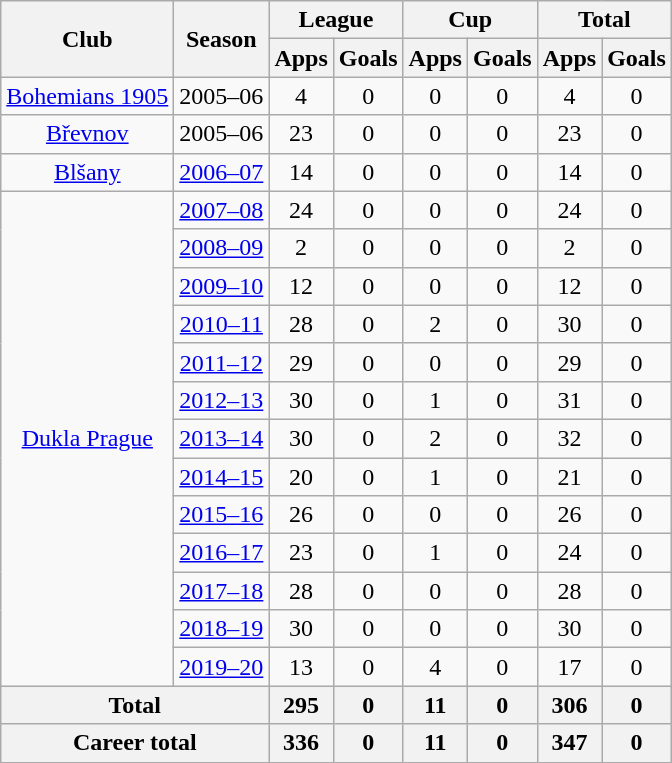<table class="wikitable" style="text-align:center">
<tr>
<th rowspan="2">Club</th>
<th rowspan="2">Season</th>
<th colspan="2">League</th>
<th colspan="2">Cup</th>
<th colspan="2">Total</th>
</tr>
<tr>
<th>Apps</th>
<th>Goals</th>
<th>Apps</th>
<th>Goals</th>
<th>Apps</th>
<th>Goals</th>
</tr>
<tr>
<td><a href='#'>Bohemians 1905</a></td>
<td>2005–06</td>
<td>4</td>
<td>0</td>
<td>0</td>
<td>0</td>
<td>4</td>
<td>0</td>
</tr>
<tr>
<td><a href='#'>Břevnov</a></td>
<td>2005–06</td>
<td>23</td>
<td>0</td>
<td>0</td>
<td>0</td>
<td>23</td>
<td>0</td>
</tr>
<tr>
<td><a href='#'>Blšany</a></td>
<td><a href='#'>2006–07</a></td>
<td>14</td>
<td>0</td>
<td>0</td>
<td>0</td>
<td>14</td>
<td>0</td>
</tr>
<tr>
<td rowspan="13"><a href='#'>Dukla Prague</a></td>
<td><a href='#'>2007–08</a></td>
<td>24</td>
<td>0</td>
<td>0</td>
<td>0</td>
<td>24</td>
<td>0</td>
</tr>
<tr>
<td><a href='#'>2008–09</a></td>
<td>2</td>
<td>0</td>
<td>0</td>
<td>0</td>
<td>2</td>
<td>0</td>
</tr>
<tr>
<td><a href='#'>2009–10</a></td>
<td>12</td>
<td>0</td>
<td>0</td>
<td>0</td>
<td>12</td>
<td>0</td>
</tr>
<tr>
<td><a href='#'>2010–11</a></td>
<td>28</td>
<td>0</td>
<td>2</td>
<td>0</td>
<td>30</td>
<td>0</td>
</tr>
<tr>
<td><a href='#'>2011–12</a></td>
<td>29</td>
<td>0</td>
<td>0</td>
<td>0</td>
<td>29</td>
<td>0</td>
</tr>
<tr>
<td><a href='#'>2012–13</a></td>
<td>30</td>
<td>0</td>
<td>1</td>
<td>0</td>
<td>31</td>
<td>0</td>
</tr>
<tr>
<td><a href='#'>2013–14</a></td>
<td>30</td>
<td>0</td>
<td>2</td>
<td>0</td>
<td>32</td>
<td>0</td>
</tr>
<tr>
<td><a href='#'>2014–15</a></td>
<td>20</td>
<td>0</td>
<td>1</td>
<td>0</td>
<td>21</td>
<td>0</td>
</tr>
<tr>
<td><a href='#'>2015–16</a></td>
<td>26</td>
<td>0</td>
<td>0</td>
<td>0</td>
<td>26</td>
<td>0</td>
</tr>
<tr>
<td><a href='#'>2016–17</a></td>
<td>23</td>
<td>0</td>
<td>1</td>
<td>0</td>
<td>24</td>
<td>0</td>
</tr>
<tr>
<td><a href='#'>2017–18</a></td>
<td>28</td>
<td>0</td>
<td>0</td>
<td>0</td>
<td>28</td>
<td>0</td>
</tr>
<tr>
<td><a href='#'>2018–19</a></td>
<td>30</td>
<td>0</td>
<td>0</td>
<td>0</td>
<td>30</td>
<td>0</td>
</tr>
<tr>
<td><a href='#'>2019–20</a></td>
<td>13</td>
<td>0</td>
<td>4</td>
<td>0</td>
<td>17</td>
<td>0</td>
</tr>
<tr>
<th colspan="2">Total</th>
<th>295</th>
<th>0</th>
<th>11</th>
<th>0</th>
<th>306</th>
<th>0</th>
</tr>
<tr>
<th colspan="2">Career total</th>
<th>336</th>
<th>0</th>
<th>11</th>
<th>0</th>
<th>347</th>
<th>0</th>
</tr>
</table>
